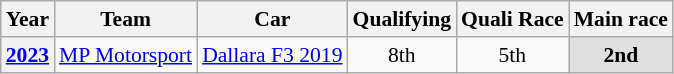<table class="wikitable" style="text-align:center; font-size:90%">
<tr>
<th>Year</th>
<th>Team</th>
<th>Car</th>
<th>Qualifying</th>
<th>Quali Race</th>
<th>Main race</th>
</tr>
<tr>
<th><a href='#'>2023</a></th>
<td align="left"> <a href='#'>MP Motorsport</a></td>
<td align="left"><a href='#'>Dallara F3 2019</a></td>
<td>8th</td>
<td>5th</td>
<td style="background:#DFDFDF;"><strong>2nd</strong></td>
</tr>
</table>
